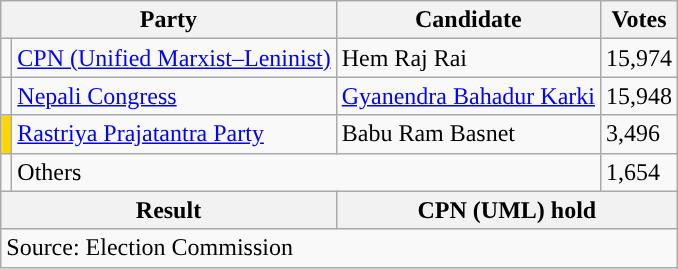<table class="wikitable">
<tr>
<th colspan="2">Party</th>
<th>Candidate</th>
<th>Votes</th>
</tr>
<tr>
<td style="background-color:"></td>
<td><a href='#'>CPN (Unified Marxist–Leninist)</a></td>
<td>Hem Raj Rai</td>
<td>15,974</td>
</tr>
<tr>
<td style="background-color:"></td>
<td><a href='#'>Nepali Congress</a></td>
<td><a href='#'>Gyanendra Bahadur Karki</a></td>
<td>15,948</td>
</tr>
<tr>
<td style="background-color:gold"></td>
<td><a href='#'>Rastriya Prajatantra Party</a></td>
<td>Babu Ram Basnet</td>
<td>3,496</td>
</tr>
<tr>
<td></td>
<td colspan="2">Others</td>
<td>1,654</td>
</tr>
<tr>
<th colspan="2">Result</th>
<th colspan="2">CPN (UML) hold</th>
</tr>
<tr>
<td colspan="4">Source: Election Commission</td>
</tr>
</table>
